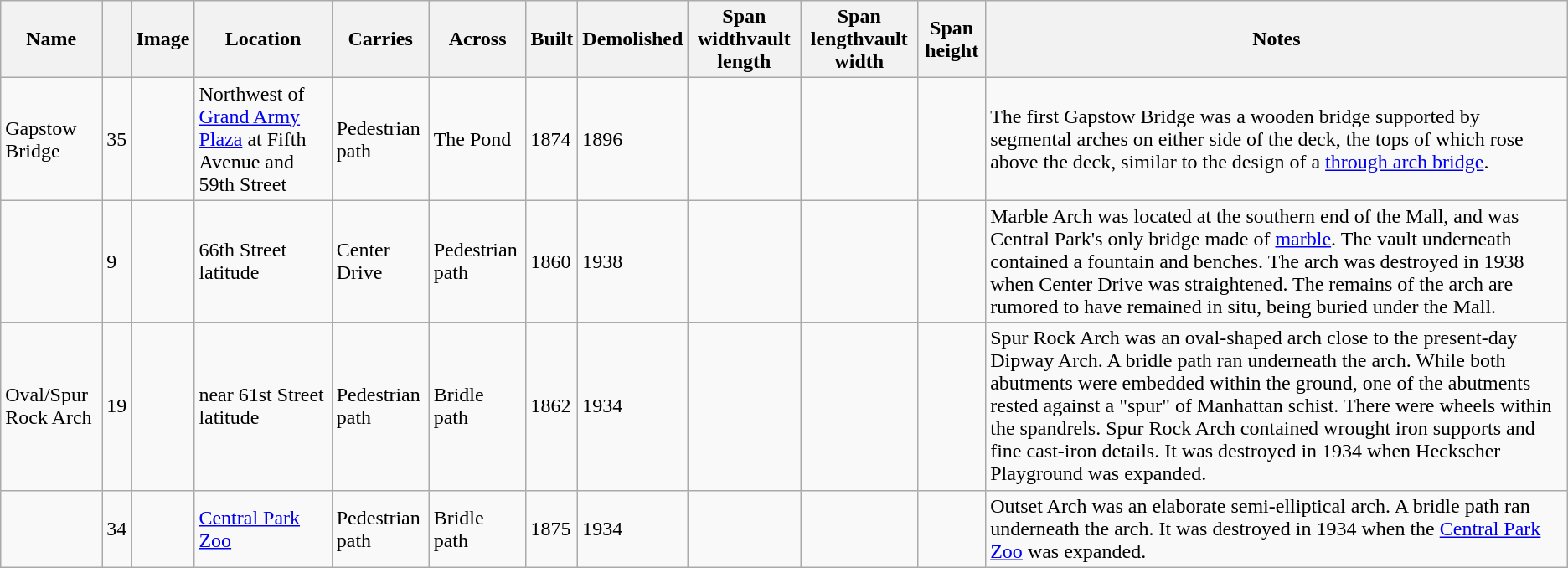<table class="wikitable sortable">
<tr>
<th>Name</th>
<th></th>
<th class="unsortable">Image</th>
<th>Location</th>
<th>Carries</th>
<th>Across</th>
<th>Built</th>
<th>Demolished</th>
<th>Span widthvault length</th>
<th>Span lengthvault width</th>
<th>Span height</th>
<th class="unsortable" style="min-width:12em">Notes</th>
</tr>
<tr>
<td>Gapstow Bridge</td>
<td>35</td>
<td></td>
<td>Northwest of <a href='#'>Grand Army Plaza</a> at Fifth Avenue and 59th Street<br></td>
<td>Pedestrian path</td>
<td>The Pond</td>
<td>1874</td>
<td>1896</td>
<td></td>
<td></td>
<td></td>
<td>The first Gapstow Bridge was a wooden bridge supported by segmental arches on either side of the deck, the tops of which rose above the deck, similar to the design of a <a href='#'>through arch bridge</a>.</td>
</tr>
<tr>
<td></td>
<td>9</td>
<td></td>
<td>66th Street latitude<br></td>
<td>Center Drive</td>
<td>Pedestrian path</td>
<td>1860</td>
<td>1938</td>
<td></td>
<td></td>
<td></td>
<td>Marble Arch was located at the southern end of the Mall, and was Central Park's only bridge made of <a href='#'>marble</a>. The vault underneath contained a fountain and benches. The arch was destroyed in 1938 when Center Drive was straightened. The remains of the arch are rumored to have remained in situ, being buried under the Mall.</td>
</tr>
<tr>
<td>Oval/Spur Rock Arch</td>
<td>19</td>
<td></td>
<td>near 61st Street latitude<br></td>
<td>Pedestrian path</td>
<td>Bridle path</td>
<td>1862</td>
<td>1934</td>
<td></td>
<td></td>
<td></td>
<td>Spur Rock Arch was an oval-shaped arch close to the present-day Dipway Arch. A bridle path ran underneath the arch. While both abutments were embedded within the ground, one of the abutments rested against a "spur" of Manhattan schist. There were wheels within the spandrels. Spur Rock Arch contained wrought iron supports and fine cast-iron details. It was destroyed in 1934 when Heckscher Playground was expanded.</td>
</tr>
<tr>
<td></td>
<td>34</td>
<td></td>
<td><a href='#'>Central Park Zoo</a><br></td>
<td>Pedestrian path</td>
<td>Bridle path</td>
<td>1875</td>
<td>1934</td>
<td></td>
<td></td>
<td></td>
<td>Outset Arch was an elaborate semi-elliptical arch. A bridle path ran underneath the arch. It was destroyed in 1934 when the <a href='#'>Central Park Zoo</a> was expanded.</td>
</tr>
</table>
